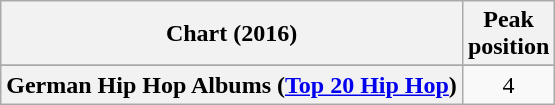<table class="wikitable sortable plainrowheaders" style="text-align:center">
<tr>
<th scope="col">Chart (2016)</th>
<th scope="col">Peak<br>position</th>
</tr>
<tr>
</tr>
<tr>
</tr>
<tr>
<th scope="row">German Hip Hop Albums (<a href='#'>Top 20 Hip Hop</a>)</th>
<td>4</td>
</tr>
</table>
